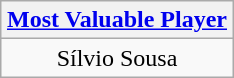<table class=wikitable style="text-align:center; margin:auto">
<tr>
<th><a href='#'>Most Valuable Player</a></th>
</tr>
<tr>
<td> Sílvio Sousa</td>
</tr>
</table>
